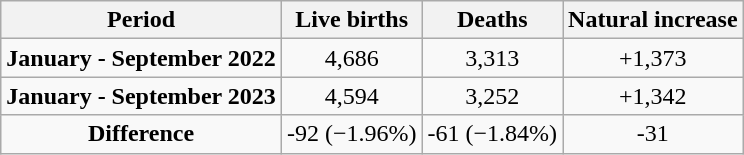<table class="wikitable" style="text-align:center;">
<tr>
<th>Period</th>
<th>Live births</th>
<th>Deaths</th>
<th>Natural increase</th>
</tr>
<tr>
<td><strong>January - September 2022</strong></td>
<td>4,686</td>
<td>3,313</td>
<td>+1,373</td>
</tr>
<tr>
<td><strong>January - September 2023</strong></td>
<td>4,594</td>
<td>3,252</td>
<td>+1,342</td>
</tr>
<tr>
<td><strong>Difference</strong></td>
<td> -92 (−1.96%)</td>
<td> -61 (−1.84%)</td>
<td> -31</td>
</tr>
</table>
